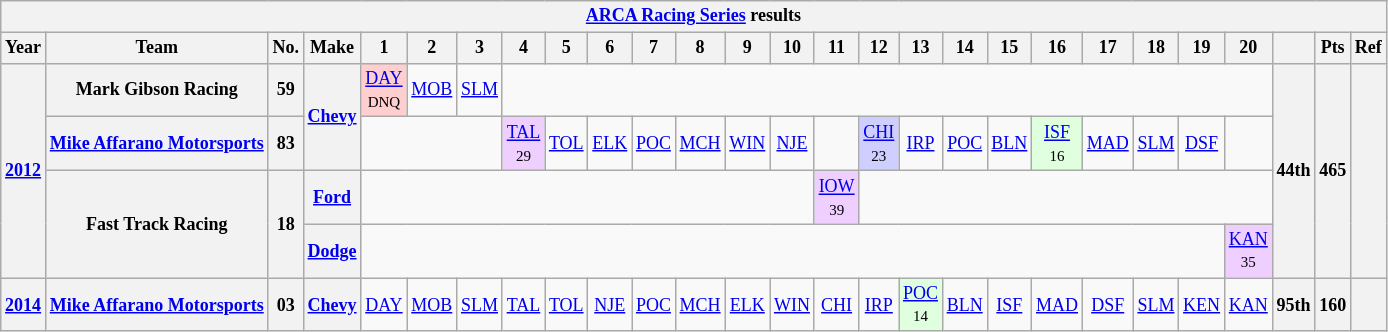<table class="wikitable" style="text-align:center; font-size:75%">
<tr>
<th colspan=45><a href='#'>ARCA Racing Series</a> results</th>
</tr>
<tr>
<th>Year</th>
<th>Team</th>
<th>No.</th>
<th>Make</th>
<th>1</th>
<th>2</th>
<th>3</th>
<th>4</th>
<th>5</th>
<th>6</th>
<th>7</th>
<th>8</th>
<th>9</th>
<th>10</th>
<th>11</th>
<th>12</th>
<th>13</th>
<th>14</th>
<th>15</th>
<th>16</th>
<th>17</th>
<th>18</th>
<th>19</th>
<th>20</th>
<th></th>
<th>Pts</th>
<th>Ref</th>
</tr>
<tr>
<th rowspan=4><a href='#'>2012</a></th>
<th>Mark Gibson Racing</th>
<th>59</th>
<th rowspan=2><a href='#'>Chevy</a></th>
<td style="background:#FFCFCF;"><a href='#'>DAY</a><br><small>DNQ</small></td>
<td><a href='#'>MOB</a></td>
<td><a href='#'>SLM</a></td>
<td colspan=17></td>
<th rowspan=4>44th</th>
<th rowspan=4>465</th>
<th rowspan=4></th>
</tr>
<tr>
<th><a href='#'>Mike Affarano Motorsports</a></th>
<th>83</th>
<td colspan=3></td>
<td style="background:#EFCFFF;"><a href='#'>TAL</a><br><small>29</small></td>
<td><a href='#'>TOL</a></td>
<td><a href='#'>ELK</a></td>
<td><a href='#'>POC</a></td>
<td><a href='#'>MCH</a></td>
<td><a href='#'>WIN</a></td>
<td><a href='#'>NJE</a></td>
<td></td>
<td style="background:#CFCFFF;"><a href='#'>CHI</a><br><small>23</small></td>
<td><a href='#'>IRP</a></td>
<td><a href='#'>POC</a></td>
<td><a href='#'>BLN</a></td>
<td style="background:#DFFFDF;"><a href='#'>ISF</a><br><small>16</small></td>
<td><a href='#'>MAD</a></td>
<td><a href='#'>SLM</a></td>
<td><a href='#'>DSF</a></td>
<td></td>
</tr>
<tr>
<th rowspan=2>Fast Track Racing</th>
<th rowspan=2>18</th>
<th><a href='#'>Ford</a></th>
<td colspan=10></td>
<td style="background:#EFCFFF;"><a href='#'>IOW</a><br><small>39</small></td>
<td colspan=9></td>
</tr>
<tr>
<th><a href='#'>Dodge</a></th>
<td colspan=19></td>
<td style="background:#EFCFFF;"><a href='#'>KAN</a><br><small>35</small></td>
</tr>
<tr>
<th><a href='#'>2014</a></th>
<th><a href='#'>Mike Affarano Motorsports</a></th>
<th>03</th>
<th><a href='#'>Chevy</a></th>
<td><a href='#'>DAY</a></td>
<td><a href='#'>MOB</a></td>
<td><a href='#'>SLM</a></td>
<td><a href='#'>TAL</a></td>
<td><a href='#'>TOL</a></td>
<td><a href='#'>NJE</a></td>
<td><a href='#'>POC</a></td>
<td><a href='#'>MCH</a></td>
<td><a href='#'>ELK</a></td>
<td><a href='#'>WIN</a></td>
<td><a href='#'>CHI</a></td>
<td><a href='#'>IRP</a></td>
<td style="background:#DFFFDF;"><a href='#'>POC</a><br><small>14</small></td>
<td><a href='#'>BLN</a></td>
<td><a href='#'>ISF</a></td>
<td><a href='#'>MAD</a></td>
<td><a href='#'>DSF</a></td>
<td><a href='#'>SLM</a></td>
<td><a href='#'>KEN</a></td>
<td><a href='#'>KAN</a></td>
<th>95th</th>
<th>160</th>
<th></th>
</tr>
</table>
